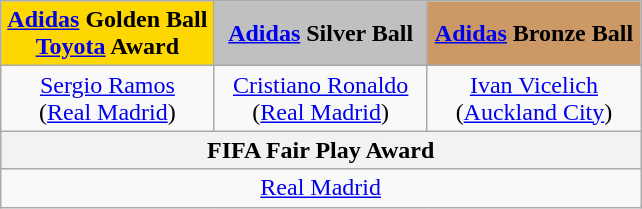<table class="wikitable" style="text-align:center">
<tr>
<th style="background:gold; width:33%"><a href='#'>Adidas</a> Golden Ball<br><a href='#'>Toyota</a> Award</th>
<th style="background:silver; width:33%"><a href='#'>Adidas</a> Silver Ball</th>
<th style="background:#CC9966; width:33%"><a href='#'>Adidas</a> Bronze Ball</th>
</tr>
<tr>
<td> <a href='#'>Sergio Ramos</a><br>(<a href='#'>Real Madrid</a>)</td>
<td> <a href='#'>Cristiano Ronaldo</a><br>(<a href='#'>Real Madrid</a>)</td>
<td> <a href='#'>Ivan Vicelich</a><br>(<a href='#'>Auckland City</a>)</td>
</tr>
<tr>
<th colspan="3">FIFA Fair Play Award</th>
</tr>
<tr>
<td colspan="3"> <a href='#'>Real Madrid</a></td>
</tr>
</table>
